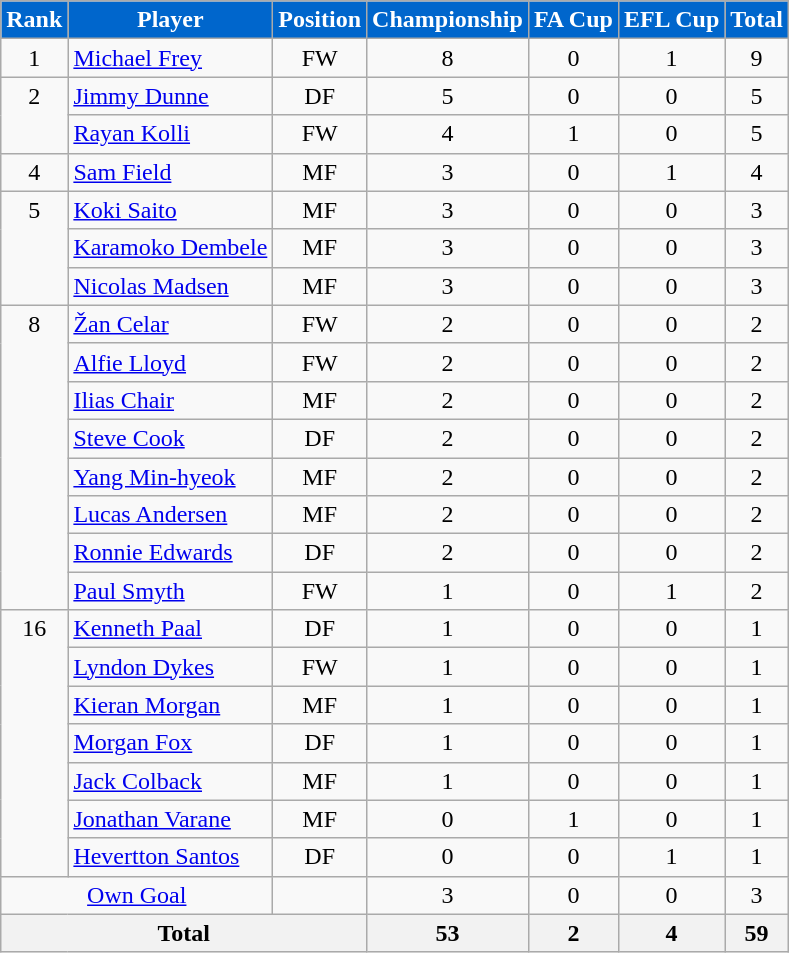<table class="wikitable">
<tr>
<th style=background-color:#0066CC;color:#FFFFFF>Rank</th>
<th style=background-color:#0066CC;color:#FFFFFF>Player</th>
<th style=background-color:#0066CC;color:#FFFFFF>Position</th>
<th style=background-color:#0066CC;color:#FFFFFF>Championship</th>
<th style=background-color:#0066CC;color:#FFFFFF>FA Cup</th>
<th style=background-color:#0066CC;color:#FFFFFF>EFL Cup</th>
<th style=background-color:#0066CC;color:#FFFFFF>Total</th>
</tr>
<tr>
<td align=center valign=top rowspan=1>1</td>
<td> <a href='#'>Michael Frey</a></td>
<td align=center>FW</td>
<td align=center>8</td>
<td align=center>0</td>
<td align=center>1</td>
<td align=center>9</td>
</tr>
<tr>
<td align=center valign=top rowspan=2>2</td>
<td> <a href='#'>Jimmy Dunne</a></td>
<td align=center>DF</td>
<td align=center>5</td>
<td align=center>0</td>
<td align=center>0</td>
<td align=center>5</td>
</tr>
<tr>
<td> <a href='#'>Rayan Kolli</a></td>
<td align=center>FW</td>
<td align=center>4</td>
<td align=center>1</td>
<td align=center>0</td>
<td align=center>5</td>
</tr>
<tr>
<td align=center valign=top rowspan=1>4</td>
<td> <a href='#'>Sam Field</a></td>
<td align=center>MF</td>
<td align=center>3</td>
<td align=center>0</td>
<td align=center>1</td>
<td align=center>4</td>
</tr>
<tr>
<td align=center valign=top rowspan=3>5</td>
<td> <a href='#'>Koki Saito</a></td>
<td align=center>MF</td>
<td align=center>3</td>
<td align=center>0</td>
<td align=center>0</td>
<td align=center>3</td>
</tr>
<tr>
<td> <a href='#'>Karamoko Dembele</a></td>
<td align=center>MF</td>
<td align=center>3</td>
<td align=center>0</td>
<td align=center>0</td>
<td align=center>3</td>
</tr>
<tr>
<td> <a href='#'>Nicolas Madsen</a></td>
<td align=center>MF</td>
<td align=center>3</td>
<td align=center>0</td>
<td align=center>0</td>
<td align=center>3</td>
</tr>
<tr>
<td align=center valign=top rowspan=8>8</td>
<td> <a href='#'>Žan Celar</a></td>
<td align=center>FW</td>
<td align=center>2</td>
<td align=center>0</td>
<td align=center>0</td>
<td align=center>2</td>
</tr>
<tr>
<td> <a href='#'>Alfie Lloyd</a></td>
<td align=center>FW</td>
<td align=center>2</td>
<td align=center>0</td>
<td align=center>0</td>
<td align=center>2</td>
</tr>
<tr>
<td> <a href='#'>Ilias Chair</a></td>
<td align=center>MF</td>
<td align=center>2</td>
<td align=center>0</td>
<td align=center>0</td>
<td align=center>2</td>
</tr>
<tr>
<td> <a href='#'>Steve Cook</a></td>
<td align=center>DF</td>
<td align=center>2</td>
<td align=center>0</td>
<td align=center>0</td>
<td align=center>2</td>
</tr>
<tr>
<td> <a href='#'>Yang Min-hyeok</a></td>
<td align=center>MF</td>
<td align=center>2</td>
<td align=center>0</td>
<td align=center>0</td>
<td align=center>2</td>
</tr>
<tr>
<td> <a href='#'>Lucas Andersen</a></td>
<td align=center>MF</td>
<td align=center>2</td>
<td align=center>0</td>
<td align=center>0</td>
<td align=center>2</td>
</tr>
<tr>
<td> <a href='#'>Ronnie Edwards</a></td>
<td align=center>DF</td>
<td align=center>2</td>
<td align=center>0</td>
<td align=center>0</td>
<td align=center>2</td>
</tr>
<tr>
<td> <a href='#'>Paul Smyth</a></td>
<td align=center>FW</td>
<td align=center>1</td>
<td align=center>0</td>
<td align=center>1</td>
<td align=center>2</td>
</tr>
<tr>
<td align=center valign=top rowspan=7>16</td>
<td> <a href='#'>Kenneth Paal</a></td>
<td align=center>DF</td>
<td align=center>1</td>
<td align=center>0</td>
<td align=center>0</td>
<td align=center>1</td>
</tr>
<tr>
<td> <a href='#'>Lyndon Dykes</a></td>
<td align=center>FW</td>
<td align=center>1</td>
<td align=center>0</td>
<td align=center>0</td>
<td align=center>1</td>
</tr>
<tr>
<td> <a href='#'>Kieran Morgan</a></td>
<td align=center>MF</td>
<td align=center>1</td>
<td align=center>0</td>
<td align=center>0</td>
<td align=center>1</td>
</tr>
<tr>
<td> <a href='#'>Morgan Fox</a></td>
<td align=center>DF</td>
<td align=center>1</td>
<td align=center>0</td>
<td align=center>0</td>
<td align=center>1</td>
</tr>
<tr>
<td> <a href='#'>Jack Colback</a></td>
<td align=center>MF</td>
<td align=center>1</td>
<td align=center>0</td>
<td align=center>0</td>
<td align=center>1</td>
</tr>
<tr>
<td> <a href='#'>Jonathan Varane</a></td>
<td align=center>MF</td>
<td align=center>0</td>
<td align=center>1</td>
<td align=center>0</td>
<td align=center>1</td>
</tr>
<tr>
<td> <a href='#'>Hevertton Santos</a></td>
<td align=center>DF</td>
<td align=center>0</td>
<td align=center>0</td>
<td align=center>1</td>
<td align=center>1</td>
</tr>
<tr>
<td colspan=2 align=center><a href='#'>Own Goal</a></td>
<td align=center></td>
<td align=center>3</td>
<td align=center>0</td>
<td align=center>0</td>
<td align=center>3</td>
</tr>
<tr>
<th colspan=3>Total</th>
<th>53</th>
<th>2</th>
<th>4</th>
<th>59</th>
</tr>
</table>
